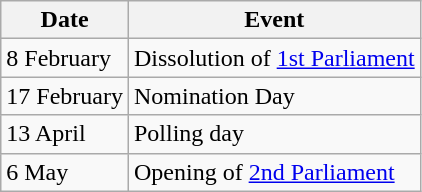<table class=wikitable>
<tr>
<th>Date</th>
<th>Event</th>
</tr>
<tr>
<td>8 February</td>
<td>Dissolution of <a href='#'>1st Parliament</a></td>
</tr>
<tr>
<td>17 February</td>
<td>Nomination Day</td>
</tr>
<tr>
<td>13 April</td>
<td>Polling day</td>
</tr>
<tr>
<td>6 May</td>
<td>Opening of <a href='#'>2nd Parliament</a></td>
</tr>
</table>
